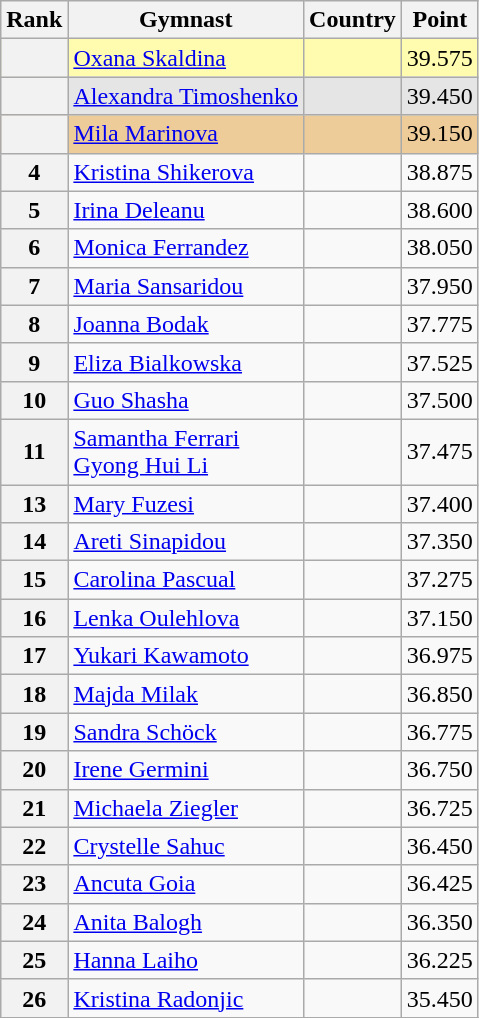<table class="wikitable sortable">
<tr>
<th>Rank</th>
<th>Gymnast</th>
<th>Country</th>
<th>Point</th>
</tr>
<tr bgcolor=fffcaf>
<th></th>
<td><a href='#'>Oxana Skaldina</a></td>
<td></td>
<td>39.575</td>
</tr>
<tr bgcolor=e5e5e5>
<th></th>
<td><a href='#'>Alexandra Timoshenko</a></td>
<td></td>
<td>39.450</td>
</tr>
<tr bgcolor=eecc99>
<th></th>
<td><a href='#'>Mila Marinova</a></td>
<td></td>
<td>39.150</td>
</tr>
<tr>
<th>4</th>
<td><a href='#'>Kristina Shikerova</a></td>
<td></td>
<td>38.875</td>
</tr>
<tr>
<th>5</th>
<td><a href='#'>Irina Deleanu</a></td>
<td></td>
<td>38.600</td>
</tr>
<tr>
<th>6</th>
<td><a href='#'>Monica Ferrandez</a></td>
<td></td>
<td>38.050</td>
</tr>
<tr>
<th>7</th>
<td><a href='#'>Maria Sansaridou</a></td>
<td></td>
<td>37.950</td>
</tr>
<tr>
<th>8</th>
<td><a href='#'>Joanna Bodak</a></td>
<td></td>
<td>37.775</td>
</tr>
<tr>
<th>9</th>
<td><a href='#'>Eliza Bialkowska</a></td>
<td></td>
<td>37.525</td>
</tr>
<tr>
<th>10</th>
<td><a href='#'>Guo Shasha</a></td>
<td></td>
<td>37.500</td>
</tr>
<tr>
<th>11</th>
<td><a href='#'>Samantha Ferrari</a><br><a href='#'>Gyong Hui Li</a></td>
<td><br></td>
<td>37.475</td>
</tr>
<tr>
<th>13</th>
<td><a href='#'>Mary Fuzesi</a></td>
<td></td>
<td>37.400</td>
</tr>
<tr>
<th>14</th>
<td><a href='#'>Areti Sinapidou</a></td>
<td></td>
<td>37.350</td>
</tr>
<tr>
<th>15</th>
<td><a href='#'>Carolina Pascual</a></td>
<td></td>
<td>37.275</td>
</tr>
<tr>
<th>16</th>
<td><a href='#'>Lenka Oulehlova</a></td>
<td></td>
<td>37.150</td>
</tr>
<tr>
<th>17</th>
<td><a href='#'>Yukari Kawamoto</a></td>
<td></td>
<td>36.975</td>
</tr>
<tr>
<th>18</th>
<td><a href='#'>Majda Milak</a></td>
<td></td>
<td>36.850</td>
</tr>
<tr>
<th>19</th>
<td><a href='#'>Sandra Schöck</a></td>
<td></td>
<td>36.775</td>
</tr>
<tr>
<th>20</th>
<td><a href='#'>Irene Germini</a></td>
<td></td>
<td>36.750</td>
</tr>
<tr>
<th>21</th>
<td><a href='#'>Michaela Ziegler</a></td>
<td></td>
<td>36.725</td>
</tr>
<tr>
<th>22</th>
<td><a href='#'>Crystelle Sahuc</a></td>
<td></td>
<td>36.450</td>
</tr>
<tr>
<th>23</th>
<td><a href='#'>Ancuta Goia</a></td>
<td></td>
<td>36.425</td>
</tr>
<tr>
<th>24</th>
<td><a href='#'>Anita Balogh</a></td>
<td></td>
<td>36.350</td>
</tr>
<tr>
<th>25</th>
<td><a href='#'>Hanna Laiho</a></td>
<td></td>
<td>36.225</td>
</tr>
<tr>
<th>26</th>
<td><a href='#'>Kristina Radonjic</a></td>
<td></td>
<td>35.450</td>
</tr>
<tr>
</tr>
</table>
